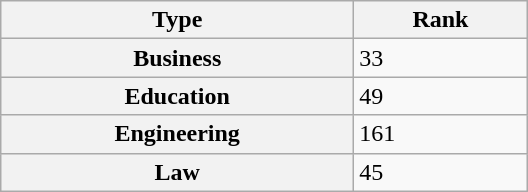<table class="wikitable plainrowheaders floatright" style="width: 22em;">
<tr>
<th scope="col">Type</th>
<th scope="col">Rank</th>
</tr>
<tr>
<th scope="row">Business</th>
<td>33</td>
</tr>
<tr>
<th scope="row">Education</th>
<td>49</td>
</tr>
<tr>
<th scope="row">Engineering</th>
<td>161</td>
</tr>
<tr>
<th scope="row">Law</th>
<td>45</td>
</tr>
</table>
